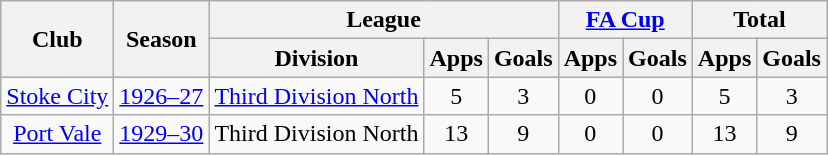<table class="wikitable" style="text-align:center">
<tr>
<th rowspan="2">Club</th>
<th rowspan="2">Season</th>
<th colspan="3">League</th>
<th colspan="2"><a href='#'>FA Cup</a></th>
<th colspan="2">Total</th>
</tr>
<tr>
<th>Division</th>
<th>Apps</th>
<th>Goals</th>
<th>Apps</th>
<th>Goals</th>
<th>Apps</th>
<th>Goals</th>
</tr>
<tr>
<td><a href='#'>Stoke City</a></td>
<td><a href='#'>1926–27</a></td>
<td><a href='#'>Third Division North</a></td>
<td>5</td>
<td>3</td>
<td>0</td>
<td>0</td>
<td>5</td>
<td>3</td>
</tr>
<tr>
<td><a href='#'>Port Vale</a></td>
<td><a href='#'>1929–30</a></td>
<td>Third Division North</td>
<td>13</td>
<td>9</td>
<td>0</td>
<td>0</td>
<td>13</td>
<td>9</td>
</tr>
</table>
